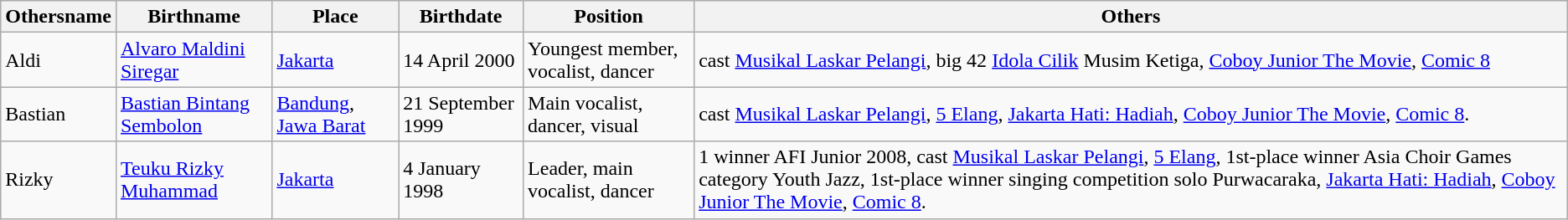<table Class="wikitable">
<tr>
<th>Othersname</th>
<th>Birthname</th>
<th>Place</th>
<th>Birthdate</th>
<th>Position</th>
<th>Others</th>
</tr>
<tr be>
<td>Aldi</td>
<td><a href='#'>Alvaro Maldini Siregar</a></td>
<td><a href='#'>Jakarta</a></td>
<td>14 April 2000</td>
<td>Youngest member, vocalist, dancer</td>
<td>cast <a href='#'>Musikal Laskar Pelangi</a>, big 42 <a href='#'>Idola Cilik</a> Musim Ketiga, <a href='#'>Coboy Junior The Movie</a>, <a href='#'>Comic 8</a></td>
</tr>
<tr>
<td>Bastian</td>
<td><a href='#'>Bastian Bintang Sembolon</a></td>
<td><a href='#'>Bandung</a>, <a href='#'>Jawa Barat</a></td>
<td>21 September 1999</td>
<td>Main vocalist, dancer, visual</td>
<td>cast <a href='#'>Musikal Laskar Pelangi</a>, <a href='#'>5 Elang</a>, <a href='#'>Jakarta Hati: Hadiah</a>, <a href='#'>Coboy Junior The Movie</a>, <a href='#'>Comic 8</a>.</td>
</tr>
<tr>
<td>Rizky</td>
<td><a href='#'>Teuku Rizky Muhammad</a></td>
<td><a href='#'>Jakarta</a></td>
<td>4 January 1998</td>
<td>Leader, main vocalist, dancer</td>
<td>1 winner AFI Junior 2008, cast <a href='#'>Musikal Laskar Pelangi</a>, <a href='#'>5 Elang</a>, 1st-place winner Asia Choir Games category Youth Jazz, 1st-place winner singing competition solo Purwacaraka, <a href='#'>Jakarta Hati: Hadiah</a>, <a href='#'>Coboy Junior The Movie</a>, <a href='#'>Comic 8</a>.</td>
</tr>
</table>
